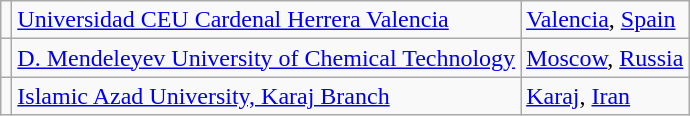<table class="wikitable">
<tr>
<td></td>
<td> <a href='#'>Universidad CEU Cardenal Herrera Valencia</a></td>
<td><a href='#'>Valencia</a>, <a href='#'>Spain</a></td>
</tr>
<tr>
<td></td>
<td> <a href='#'>D. Mendeleyev University of Chemical Technology</a></td>
<td><a href='#'>Moscow</a>, <a href='#'>Russia</a></td>
</tr>
<tr>
<td></td>
<td> <a href='#'>Islamic Azad University, Karaj Branch</a></td>
<td><a href='#'>Karaj</a>, <a href='#'>Iran</a></td>
</tr>
</table>
